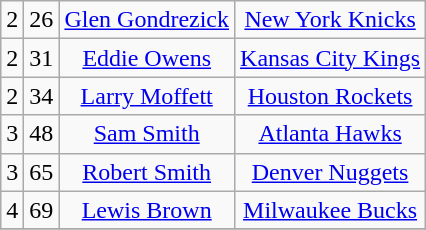<table class="wikitable">
<tr align="center" bgcolor="">
<td>2</td>
<td>26</td>
<td><a href='#'>Glen Gondrezick</a></td>
<td><a href='#'>New York Knicks</a></td>
</tr>
<tr align="center" bgcolor="">
<td>2</td>
<td>31</td>
<td><a href='#'>Eddie Owens</a></td>
<td><a href='#'>Kansas City Kings</a></td>
</tr>
<tr align="center" bgcolor="">
<td>2</td>
<td>34</td>
<td><a href='#'>Larry Moffett</a></td>
<td><a href='#'>Houston Rockets</a></td>
</tr>
<tr align="center" bgcolor="">
<td>3</td>
<td>48</td>
<td><a href='#'>Sam Smith</a></td>
<td><a href='#'>Atlanta Hawks</a></td>
</tr>
<tr align="center" bgcolor="">
<td>3</td>
<td>65</td>
<td><a href='#'>Robert Smith</a></td>
<td><a href='#'>Denver Nuggets</a></td>
</tr>
<tr align="center" bgcolor="">
<td>4</td>
<td>69</td>
<td><a href='#'>Lewis Brown</a></td>
<td><a href='#'>Milwaukee Bucks</a></td>
</tr>
<tr align="center" bgcolor="">
</tr>
</table>
